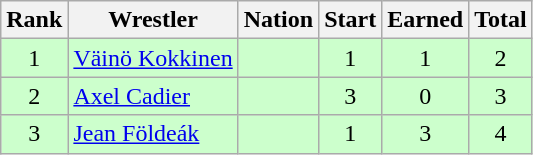<table class="wikitable sortable" style="text-align:center;">
<tr>
<th>Rank</th>
<th>Wrestler</th>
<th>Nation</th>
<th>Start</th>
<th>Earned</th>
<th>Total</th>
</tr>
<tr style="background:#cfc;">
<td>1</td>
<td align=left><a href='#'>Väinö Kokkinen</a></td>
<td align=left></td>
<td>1</td>
<td>1</td>
<td>2</td>
</tr>
<tr style="background:#cfc;">
<td>2</td>
<td align=left><a href='#'>Axel Cadier</a></td>
<td align=left></td>
<td>3</td>
<td>0</td>
<td>3</td>
</tr>
<tr style="background:#cfc;">
<td>3</td>
<td align=left><a href='#'>Jean Földeák</a></td>
<td align=left></td>
<td>1</td>
<td>3</td>
<td>4</td>
</tr>
</table>
